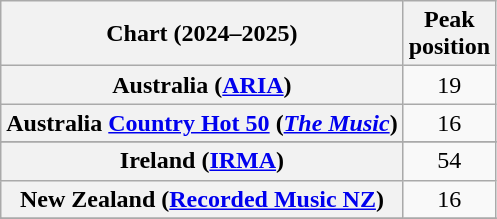<table class="wikitable sortable plainrowheaders" style="text-align:center">
<tr>
<th scope="col">Chart (2024–2025)</th>
<th scope="col">Peak<br>position</th>
</tr>
<tr>
<th scope="row">Australia (<a href='#'>ARIA</a>)</th>
<td>19</td>
</tr>
<tr>
<th scope="row">Australia <a href='#'>Country Hot 50</a> (<em><a href='#'>The Music</a></em>)</th>
<td>16</td>
</tr>
<tr>
</tr>
<tr>
</tr>
<tr>
</tr>
<tr>
<th scope="row">Ireland (<a href='#'>IRMA</a>)</th>
<td>54</td>
</tr>
<tr>
<th scope="row">New Zealand (<a href='#'>Recorded Music NZ</a>)</th>
<td>16</td>
</tr>
<tr>
</tr>
<tr>
</tr>
<tr>
</tr>
<tr>
</tr>
</table>
